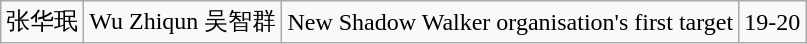<table class="wikitable">
<tr>
<td>张华珉</td>
<td>Wu Zhiqun 吴智群</td>
<td>New Shadow Walker organisation's first target</td>
<td>19-20</td>
</tr>
</table>
